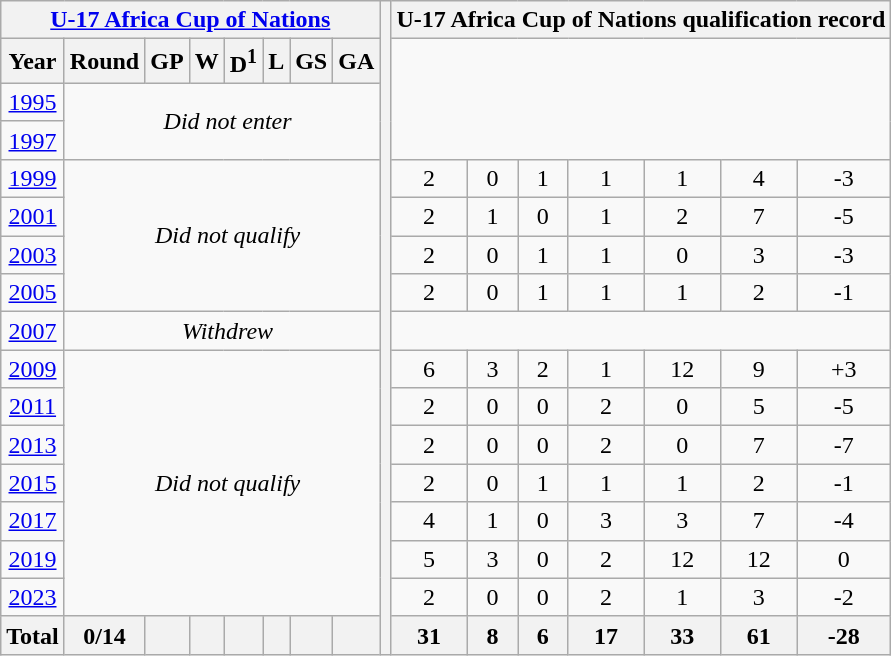<table class="wikitable" style="text-align: center;">
<tr>
<th colspan=8><a href='#'>U-17 Africa Cup of Nations</a></th>
<th rowspan=23></th>
<th colspan=7>U-17 Africa Cup of Nations qualification record</th>
</tr>
<tr>
<th>Year</th>
<th>Round</th>
<th>GP</th>
<th>W</th>
<th>D<sup>1</sup></th>
<th>L</th>
<th>GS</th>
<th>GA</th>
</tr>
<tr>
<td> <a href='#'>1995</a></td>
<td rowspan=2 colspan=8><em>Did not enter</em></td>
</tr>
<tr>
<td> <a href='#'>1997</a></td>
</tr>
<tr>
<td> <a href='#'>1999</a></td>
<td rowspan=4 colspan=8><em>Did not qualify</em></td>
<td>2</td>
<td>0</td>
<td>1</td>
<td>1</td>
<td>1</td>
<td>4</td>
<td>-3</td>
</tr>
<tr>
<td> <a href='#'>2001</a></td>
<td>2</td>
<td>1</td>
<td>0</td>
<td>1</td>
<td>2</td>
<td>7</td>
<td>-5</td>
</tr>
<tr>
<td> <a href='#'>2003</a></td>
<td>2</td>
<td>0</td>
<td>1</td>
<td>1</td>
<td>0</td>
<td>3</td>
<td>-3</td>
</tr>
<tr>
<td> <a href='#'>2005</a></td>
<td>2</td>
<td>0</td>
<td>1</td>
<td>1</td>
<td>1</td>
<td>2</td>
<td>-1</td>
</tr>
<tr>
<td> <a href='#'>2007</a></td>
<td colspan=8><em>Withdrew</em></td>
</tr>
<tr>
<td> <a href='#'>2009</a></td>
<td rowspan=7 colspan=8><em>Did not qualify</em></td>
<td>6</td>
<td>3</td>
<td>2</td>
<td>1</td>
<td>12</td>
<td>9</td>
<td>+3</td>
</tr>
<tr>
<td> <a href='#'>2011</a></td>
<td>2</td>
<td>0</td>
<td>0</td>
<td>2</td>
<td>0</td>
<td>5</td>
<td>-5</td>
</tr>
<tr>
<td> <a href='#'>2013</a></td>
<td>2</td>
<td>0</td>
<td>0</td>
<td>2</td>
<td>0</td>
<td>7</td>
<td>-7</td>
</tr>
<tr>
<td> <a href='#'>2015</a></td>
<td>2</td>
<td>0</td>
<td>1</td>
<td>1</td>
<td>1</td>
<td>2</td>
<td>-1</td>
</tr>
<tr>
<td> <a href='#'>2017</a></td>
<td>4</td>
<td>1</td>
<td>0</td>
<td>3</td>
<td>3</td>
<td>7</td>
<td>-4</td>
</tr>
<tr>
<td> <a href='#'>2019</a></td>
<td>5</td>
<td>3</td>
<td>0</td>
<td>2</td>
<td>12</td>
<td>12</td>
<td>0</td>
</tr>
<tr>
<td> <a href='#'>2023</a></td>
<td>2</td>
<td>0</td>
<td>0</td>
<td>2</td>
<td>1</td>
<td>3</td>
<td>-2</td>
</tr>
<tr>
<th><strong>Total</strong></th>
<th><strong>0/14</strong></th>
<th></th>
<th><strong></strong></th>
<th><strong></strong></th>
<th><strong></strong></th>
<th><strong></strong></th>
<th><strong></strong></th>
<th><strong>31</strong></th>
<th><strong>8</strong></th>
<th><strong>6</strong></th>
<th><strong>17</strong></th>
<th><strong>33</strong></th>
<th><strong>61</strong></th>
<th><strong>-28</strong></th>
</tr>
</table>
